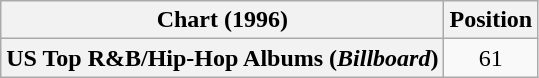<table class="wikitable plainrowheaders">
<tr>
<th scope="col">Chart (1996)</th>
<th scope="col">Position</th>
</tr>
<tr>
<th scope="row">US Top R&B/Hip-Hop Albums (<em>Billboard</em>)</th>
<td style="text-align:center;">61</td>
</tr>
</table>
